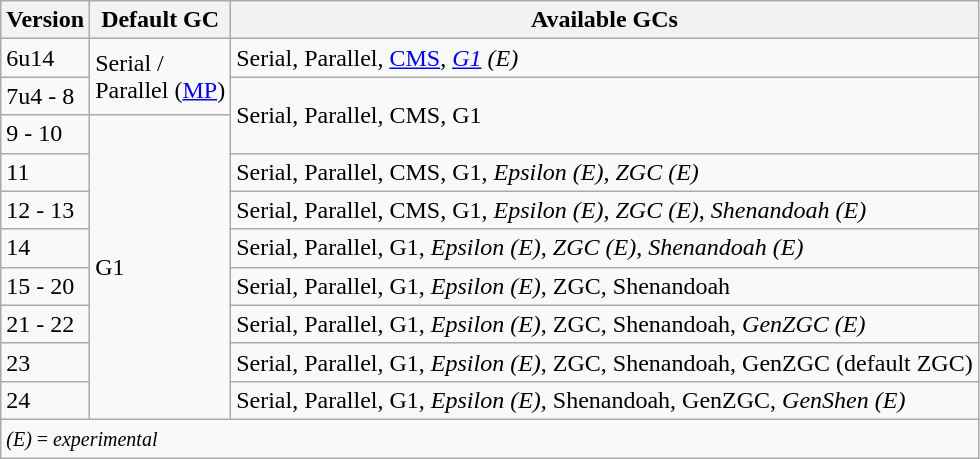<table class="wikitable">
<tr>
<th>Version</th>
<th>Default GC</th>
<th>Available GCs</th>
</tr>
<tr>
<td>6u14</td>
<td rowspan="2">Serial /<br>Parallel (<a href='#'>MP</a>)</td>
<td>Serial, Parallel, <a href='#'>CMS</a>, <em><a href='#'>G1</a> (E)</em></td>
</tr>
<tr>
<td>7u4 - 8</td>
<td rowspan="2">Serial, Parallel, CMS, G1</td>
</tr>
<tr>
<td>9 - 10</td>
<td rowspan="8">G1</td>
</tr>
<tr>
<td>11</td>
<td>Serial, Parallel, CMS, G1, <em>Epsilon (E)</em>, <em>ZGC (E)</em></td>
</tr>
<tr>
<td>12 - 13</td>
<td>Serial, Parallel, CMS, G1, <em>Epsilon (E)</em>, <em>ZGC (E)</em>, <em>Shenandoah (E)</em></td>
</tr>
<tr>
<td>14</td>
<td>Serial, Parallel, G1, <em>Epsilon (E)</em>, <em>ZGC (E)</em>, <em>Shenandoah (E)</em></td>
</tr>
<tr>
<td>15 - 20</td>
<td>Serial, Parallel, G1, <em>Epsilon (E)</em>, ZGC, Shenandoah</td>
</tr>
<tr>
<td>21 - 22</td>
<td>Serial, Parallel, G1, <em>Epsilon (E)</em>, ZGC, Shenandoah, <em>GenZGC (E)</em></td>
</tr>
<tr>
<td>23</td>
<td>Serial, Parallel, G1, <em>Epsilon (E)</em>, ZGC, Shenandoah, GenZGC (default ZGC)</td>
</tr>
<tr>
<td>24</td>
<td>Serial, Parallel, G1, <em>Epsilon (E)</em>, Shenandoah, GenZGC, <em>GenShen (E)</em></td>
</tr>
<tr>
<td colspan="3"><small> <em>(E)</em> = <em>experimental</em></small></td>
</tr>
</table>
